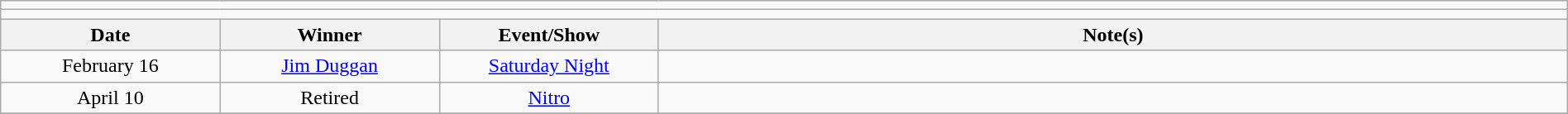<table class="wikitable" style="text-align:center; width:100%;">
<tr>
<td colspan="5"></td>
</tr>
<tr>
<td colspan="5"><strong></strong></td>
</tr>
<tr>
<th width=14%>Date</th>
<th width=14%>Winner</th>
<th width=14%>Event/Show</th>
<th width=58%>Note(s)</th>
</tr>
<tr>
<td>February 16</td>
<td><a href='#'>Jim Duggan</a></td>
<td><a href='#'>Saturday Night</a></td>
<td align=left></td>
</tr>
<tr>
<td>April 10</td>
<td>Retired</td>
<td><a href='#'>Nitro</a></td>
<td align=left></td>
</tr>
<tr>
</tr>
</table>
